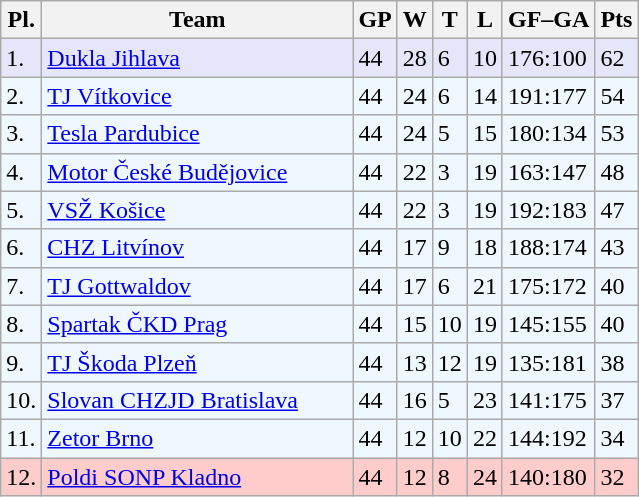<table class="wikitable">
<tr>
<th>Pl.</th>
<th width="200">Team</th>
<th>GP</th>
<th>W</th>
<th>T</th>
<th>L</th>
<th>GF–GA</th>
<th>Pts</th>
</tr>
<tr bgcolor="#e6e6fa">
<td>1.</td>
<td><a href='#'>Dukla Jihlava</a></td>
<td>44</td>
<td>28</td>
<td>6</td>
<td>10</td>
<td>176:100</td>
<td>62</td>
</tr>
<tr bgcolor="#f0f8ff">
<td>2.</td>
<td><a href='#'>TJ Vítkovice</a></td>
<td>44</td>
<td>24</td>
<td>6</td>
<td>14</td>
<td>191:177</td>
<td>54</td>
</tr>
<tr bgcolor="#f0f8ff">
<td>3.</td>
<td><a href='#'>Tesla Pardubice</a></td>
<td>44</td>
<td>24</td>
<td>5</td>
<td>15</td>
<td>180:134</td>
<td>53</td>
</tr>
<tr bgcolor="#f0f8ff">
<td>4.</td>
<td><a href='#'>Motor České Budějovice</a></td>
<td>44</td>
<td>22</td>
<td>3</td>
<td>19</td>
<td>163:147</td>
<td>48</td>
</tr>
<tr bgcolor="#f0f8ff">
<td>5.</td>
<td><a href='#'>VSŽ Košice</a></td>
<td>44</td>
<td>22</td>
<td>3</td>
<td>19</td>
<td>192:183</td>
<td>47</td>
</tr>
<tr bgcolor="#f0f8ff">
<td>6.</td>
<td><a href='#'>CHZ Litvínov</a></td>
<td>44</td>
<td>17</td>
<td>9</td>
<td>18</td>
<td>188:174</td>
<td>43</td>
</tr>
<tr bgcolor="#f0f8ff">
<td>7.</td>
<td><a href='#'>TJ Gottwaldov</a></td>
<td>44</td>
<td>17</td>
<td>6</td>
<td>21</td>
<td>175:172</td>
<td>40</td>
</tr>
<tr bgcolor="#f0f8ff">
<td>8.</td>
<td><a href='#'>Spartak ČKD Prag</a></td>
<td>44</td>
<td>15</td>
<td>10</td>
<td>19</td>
<td>145:155</td>
<td>40</td>
</tr>
<tr bgcolor="#f0f8ff">
<td>9.</td>
<td><a href='#'>TJ Škoda Plzeň</a></td>
<td>44</td>
<td>13</td>
<td>12</td>
<td>19</td>
<td>135:181</td>
<td>38</td>
</tr>
<tr bgcolor="#f0f8ff">
<td>10.</td>
<td><a href='#'>Slovan CHZJD Bratislava</a></td>
<td>44</td>
<td>16</td>
<td>5</td>
<td>23</td>
<td>141:175</td>
<td>37</td>
</tr>
<tr bgcolor="#f0f8ff">
<td>11.</td>
<td><a href='#'>Zetor Brno</a></td>
<td>44</td>
<td>12</td>
<td>10</td>
<td>22</td>
<td>144:192</td>
<td>34</td>
</tr>
<tr bgcolor="#ffcccc">
<td>12.</td>
<td><a href='#'>Poldi SONP Kladno</a></td>
<td>44</td>
<td>12</td>
<td>8</td>
<td>24</td>
<td>140:180</td>
<td>32</td>
</tr>
</table>
